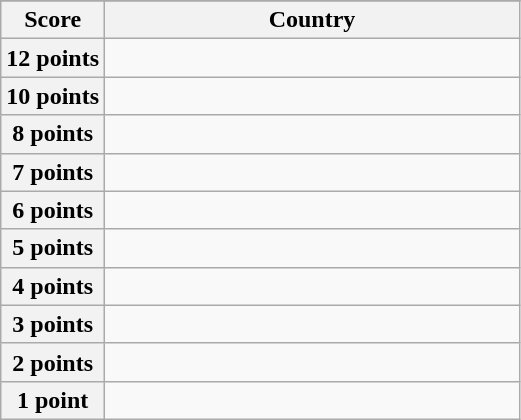<table class="wikitable">
<tr>
</tr>
<tr>
<th scope="col" width="20%">Score</th>
<th scope="col">Country</th>
</tr>
<tr>
<th scope="row">12 points</th>
<td></td>
</tr>
<tr>
<th scope="row">10 points</th>
<td></td>
</tr>
<tr>
<th scope="row">8 points</th>
<td></td>
</tr>
<tr>
<th scope="row">7 points</th>
<td></td>
</tr>
<tr>
<th scope="row">6 points</th>
<td></td>
</tr>
<tr>
<th scope="row">5 points</th>
<td></td>
</tr>
<tr>
<th scope="row">4 points</th>
<td></td>
</tr>
<tr>
<th scope="row">3 points</th>
<td></td>
</tr>
<tr>
<th scope="row">2 points</th>
<td></td>
</tr>
<tr>
<th scope="row">1 point</th>
<td></td>
</tr>
</table>
